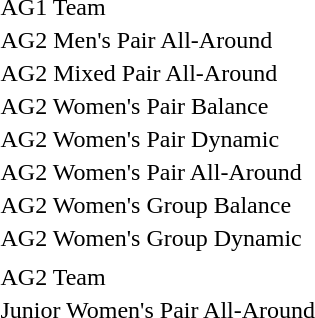<table>
<tr>
<td></td>
<td></td>
<td></td>
<td></td>
</tr>
<tr>
<td></td>
<td></td>
<td></td>
<td></td>
</tr>
<tr>
<td></td>
<td></td>
<td></td>
<td></td>
</tr>
<tr>
<td>AG1 Team</td>
<td></td>
<td></td>
<td></td>
</tr>
<tr>
<td>AG2 Men's Pair All-Around</td>
<td></td>
<td></td>
<td></td>
</tr>
<tr>
<td>AG2 Mixed Pair All-Around</td>
<td></td>
<td></td>
<td></td>
</tr>
<tr>
<td>AG2 Women's Pair Balance</td>
<td></td>
<td></td>
<td></td>
</tr>
<tr>
<td>AG2 Women's Pair Dynamic</td>
<td></td>
<td></td>
<td></td>
</tr>
<tr>
<td>AG2 Women's Pair All-Around</td>
<td></td>
<td></td>
<td></td>
</tr>
<tr>
<td>AG2 Women's Group Balance</td>
<td></td>
<td></td>
<td></td>
</tr>
<tr>
<td>AG2 Women's Group Dynamic</td>
<td></td>
<td></td>
<td></td>
</tr>
<tr>
<td></td>
<td></td>
<td></td>
<td></td>
</tr>
<tr>
<td>AG2 Team</td>
<td></td>
<td></td>
<td></td>
</tr>
<tr>
<td>Junior Women's Pair All-Around</td>
<td></td>
<td></td>
<td></td>
</tr>
</table>
